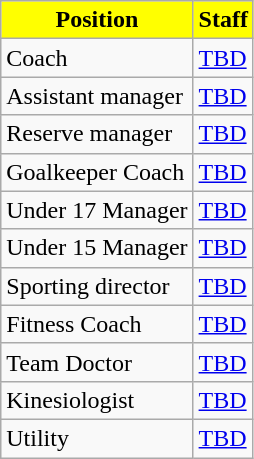<table class="wikitable">
<tr>
<th style="color:Black; background:#FFFF00;;">Position</th>
<th style="color:Black; background:#FFFF00;;">Staff</th>
</tr>
<tr>
<td>Coach</td>
<td> <a href='#'>TBD</a></td>
</tr>
<tr>
<td>Assistant manager</td>
<td> <a href='#'>TBD</a></td>
</tr>
<tr>
<td>Reserve manager</td>
<td> <a href='#'>TBD</a></td>
</tr>
<tr>
<td>Goalkeeper Coach</td>
<td> <a href='#'>TBD</a></td>
</tr>
<tr>
<td>Under 17 Manager</td>
<td> <a href='#'>TBD</a></td>
</tr>
<tr>
<td>Under 15 Manager</td>
<td> <a href='#'>TBD</a></td>
</tr>
<tr>
<td>Sporting director</td>
<td> <a href='#'>TBD</a></td>
</tr>
<tr>
<td>Fitness Coach</td>
<td> <a href='#'>TBD</a></td>
</tr>
<tr>
<td>Team Doctor</td>
<td> <a href='#'>TBD</a></td>
</tr>
<tr>
<td>Kinesiologist</td>
<td> <a href='#'>TBD</a></td>
</tr>
<tr>
<td>Utility</td>
<td> <a href='#'>TBD</a></td>
</tr>
</table>
